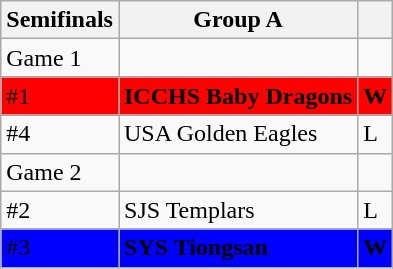<table class="wikitable">
<tr>
<th>Semifinals</th>
<th>Group A</th>
<th></th>
</tr>
<tr>
<td>Game 1</td>
<td></td>
<td></td>
</tr>
<tr bgcolor="Red">
<td>#1</td>
<td><strong>ICCHS Baby Dragons</strong></td>
<td><strong>W</strong></td>
</tr>
<tr>
<td>#4</td>
<td>USA Golden Eagles</td>
<td>L</td>
</tr>
<tr>
<td>Game 2</td>
<td></td>
<td></td>
</tr>
<tr>
<td>#2</td>
<td>SJS Templars</td>
<td>L</td>
</tr>
<tr bgcolor="Blue">
<td>#3</td>
<td><strong>SYS Tiongsan</strong></td>
<td><strong>W</strong></td>
</tr>
</table>
